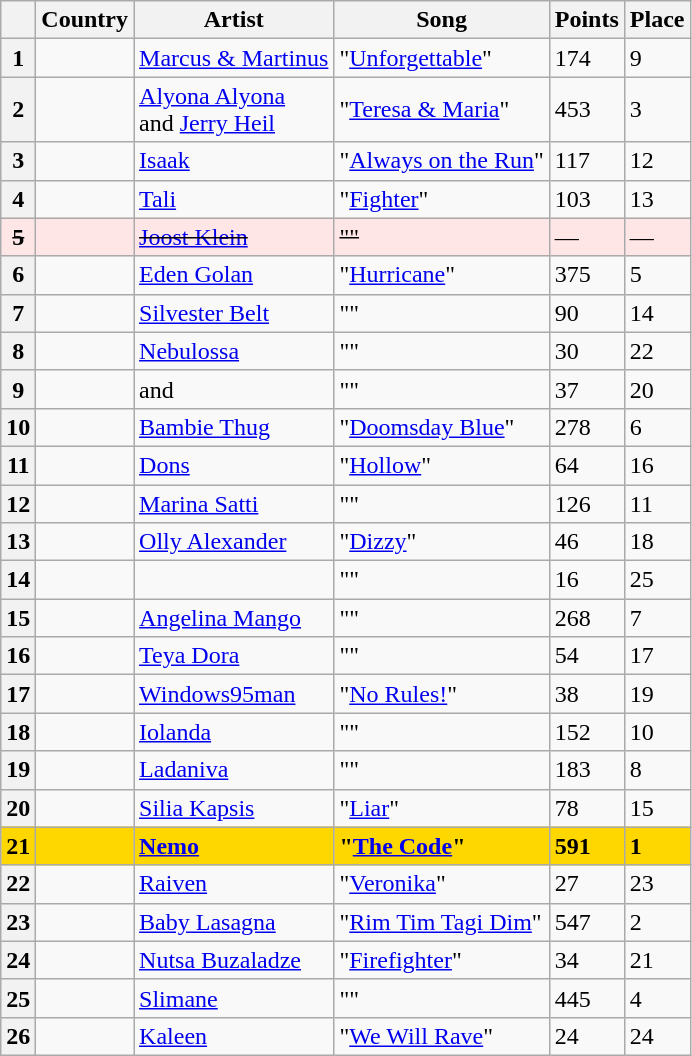<table class="sortable wikitable plainrowheaders">
<tr>
<th scope="col"></th>
<th scope="col">Country</th>
<th scope="col">Artist</th>
<th scope="col">Song</th>
<th scope="col">Points</th>
<th scope="col">Place</th>
</tr>
<tr>
<th scope="row" style="text-align:center;">1</th>
<td></td>
<td><a href='#'>Marcus & Martinus</a></td>
<td>"<a href='#'>Unforgettable</a>"</td>
<td>174</td>
<td>9</td>
</tr>
<tr>
<th scope="row" style="text-align:center">2</th>
<td></td>
<td><a href='#'>Alyona Alyona</a><br>and <a href='#'>Jerry Heil</a></td>
<td>"<a href='#'>Teresa & Maria</a>"</td>
<td>453</td>
<td>3</td>
</tr>
<tr>
<th scope="row" style="text-align:center;">3</th>
<td></td>
<td><a href='#'>Isaak</a></td>
<td>"<a href='#'>Always on the Run</a>"</td>
<td>117</td>
<td>12</td>
</tr>
<tr>
<th scope="row" style="text-align:center;">4</th>
<td></td>
<td><a href='#'>Tali</a></td>
<td>"<a href='#'>Fighter</a>"</td>
<td>103</td>
<td>13</td>
</tr>
<tr class="sortbottom" bgcolor="#FFE6E6">
<th scope="row" style="text-align:center; background:#FFE6E6"><s>5</s></th>
<td><s></s></td>
<td><s><a href='#'>Joost Klein</a></s></td>
<td><s>""</s></td>
<td>—</td>
<td data-sort-value="26">—</td>
</tr>
<tr>
<th scope="row" style="text-align:center;">6</th>
<td></td>
<td><a href='#'>Eden Golan</a></td>
<td>"<a href='#'>Hurricane</a>"</td>
<td>375</td>
<td>5</td>
</tr>
<tr>
<th scope="row" style="text-align:center;">7</th>
<td></td>
<td><a href='#'>Silvester Belt</a></td>
<td>""</td>
<td>90</td>
<td>14</td>
</tr>
<tr>
<th scope="row" style="text-align:center;">8</th>
<td></td>
<td><a href='#'>Nebulossa</a></td>
<td>""</td>
<td>30</td>
<td>22</td>
</tr>
<tr>
<th scope="row" style="text-align:center;">9</th>
<td></td>
<td> and </td>
<td>""</td>
<td>37</td>
<td>20</td>
</tr>
<tr>
<th scope="row" style="text-align:center;">10</th>
<td></td>
<td><a href='#'>Bambie Thug</a></td>
<td>"<a href='#'>Doomsday Blue</a>"</td>
<td>278</td>
<td>6</td>
</tr>
<tr>
<th scope="row" style="text-align:center;">11</th>
<td></td>
<td><a href='#'>Dons</a></td>
<td>"<a href='#'>Hollow</a>"</td>
<td>64</td>
<td>16</td>
</tr>
<tr>
<th scope="row" style="text-align:center;">12</th>
<td></td>
<td><a href='#'>Marina Satti</a></td>
<td>""</td>
<td>126</td>
<td>11</td>
</tr>
<tr>
<th scope="row" style="text-align:center;">13</th>
<td></td>
<td><a href='#'>Olly Alexander</a></td>
<td>"<a href='#'>Dizzy</a>"</td>
<td>46</td>
<td>18</td>
</tr>
<tr>
<th scope="row" style="text-align:center;">14</th>
<td></td>
<td></td>
<td>""</td>
<td>16</td>
<td>25</td>
</tr>
<tr>
<th scope="row" style="text-align:center;">15</th>
<td></td>
<td><a href='#'>Angelina Mango</a></td>
<td>""</td>
<td>268</td>
<td>7</td>
</tr>
<tr>
<th scope="row" style="text-align:center;">16</th>
<td></td>
<td><a href='#'>Teya Dora</a></td>
<td>""</td>
<td>54</td>
<td>17</td>
</tr>
<tr>
<th scope="row" style="text-align:center;">17</th>
<td></td>
<td><a href='#'>Windows95man</a></td>
<td>"<a href='#'>No Rules!</a>"</td>
<td>38</td>
<td>19</td>
</tr>
<tr>
<th scope="row" style="text-align:center;">18</th>
<td></td>
<td><a href='#'>Iolanda</a></td>
<td>""</td>
<td>152</td>
<td>10</td>
</tr>
<tr>
<th scope="row" style="text-align:center;">19</th>
<td></td>
<td><a href='#'>Ladaniva</a></td>
<td>""</td>
<td>183</td>
<td>8</td>
</tr>
<tr>
<th scope="row" style="text-align:center;">20</th>
<td></td>
<td><a href='#'>Silia Kapsis</a></td>
<td>"<a href='#'>Liar</a>"</td>
<td>78</td>
<td>15</td>
</tr>
<tr style="font-weight: bold; background: gold;">
<th scope="row" style="text-align:center; font-weight:bold; background:gold">21</th>
<td></td>
<td><a href='#'>Nemo</a></td>
<td>"<a href='#'>The Code</a>"</td>
<td>591</td>
<td>1</td>
</tr>
<tr>
<th scope="row" style="text-align:center;">22</th>
<td></td>
<td><a href='#'>Raiven</a></td>
<td>"<a href='#'>Veronika</a>"</td>
<td>27</td>
<td>23</td>
</tr>
<tr>
<th scope="row" style="text-align:center;">23</th>
<td></td>
<td><a href='#'>Baby Lasagna</a></td>
<td>"<a href='#'>Rim Tim Tagi Dim</a>"</td>
<td>547</td>
<td>2</td>
</tr>
<tr>
<th scope="row" style="text-align:center;">24</th>
<td></td>
<td><a href='#'>Nutsa Buzaladze</a></td>
<td>"<a href='#'>Firefighter</a>"</td>
<td>34</td>
<td>21</td>
</tr>
<tr>
<th scope="row" style="text-align:center;">25</th>
<td></td>
<td><a href='#'>Slimane</a></td>
<td>""</td>
<td>445</td>
<td>4</td>
</tr>
<tr>
<th scope="row" style="text-align:center;">26</th>
<td></td>
<td><a href='#'>Kaleen</a></td>
<td>"<a href='#'>We Will Rave</a>"</td>
<td>24</td>
<td>24</td>
</tr>
</table>
